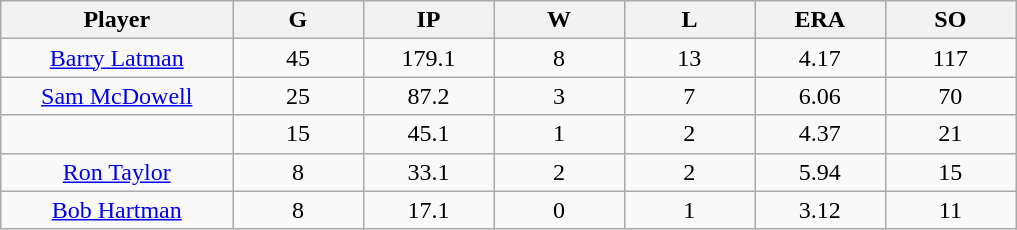<table class="wikitable sortable">
<tr>
<th bgcolor="#DDDDFF" width="16%">Player</th>
<th bgcolor="#DDDDFF" width="9%">G</th>
<th bgcolor="#DDDDFF" width="9%">IP</th>
<th bgcolor="#DDDDFF" width="9%">W</th>
<th bgcolor="#DDDDFF" width="9%">L</th>
<th bgcolor="#DDDDFF" width="9%">ERA</th>
<th bgcolor="#DDDDFF" width="9%">SO</th>
</tr>
<tr align="center">
<td><a href='#'>Barry Latman</a></td>
<td>45</td>
<td>179.1</td>
<td>8</td>
<td>13</td>
<td>4.17</td>
<td>117</td>
</tr>
<tr align=center>
<td><a href='#'>Sam McDowell</a></td>
<td>25</td>
<td>87.2</td>
<td>3</td>
<td>7</td>
<td>6.06</td>
<td>70</td>
</tr>
<tr align=center>
<td></td>
<td>15</td>
<td>45.1</td>
<td>1</td>
<td>2</td>
<td>4.37</td>
<td>21</td>
</tr>
<tr align="center">
<td><a href='#'>Ron Taylor</a></td>
<td>8</td>
<td>33.1</td>
<td>2</td>
<td>2</td>
<td>5.94</td>
<td>15</td>
</tr>
<tr align=center>
<td><a href='#'>Bob Hartman</a></td>
<td>8</td>
<td>17.1</td>
<td>0</td>
<td>1</td>
<td>3.12</td>
<td>11</td>
</tr>
</table>
